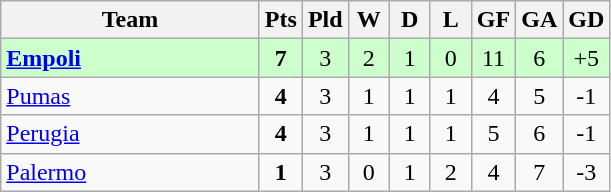<table class=wikitable style="text-align:center">
<tr>
<th width=165>Team</th>
<th width=20>Pts</th>
<th width=20>Pld</th>
<th width=20>W</th>
<th width=20>D</th>
<th width=20>L</th>
<th width=20>GF</th>
<th width=20>GA</th>
<th width=20>GD</th>
</tr>
<tr style="background:#ccffcc">
<td style="text-align:left"><strong> <a href='#'>Empoli</a></strong></td>
<td><strong>7</strong></td>
<td>3</td>
<td>2</td>
<td>1</td>
<td>0</td>
<td>11</td>
<td>6</td>
<td>+5</td>
</tr>
<tr>
<td style="text-align:left"> <a href='#'>Pumas</a></td>
<td><strong>4</strong></td>
<td>3</td>
<td>1</td>
<td>1</td>
<td>1</td>
<td>4</td>
<td>5</td>
<td>-1</td>
</tr>
<tr>
<td style="text-align:left"> <a href='#'>Perugia</a></td>
<td><strong>4</strong></td>
<td>3</td>
<td>1</td>
<td>1</td>
<td>1</td>
<td>5</td>
<td>6</td>
<td>-1</td>
</tr>
<tr>
<td style="text-align:left"> <a href='#'>Palermo</a></td>
<td><strong>1</strong></td>
<td>3</td>
<td>0</td>
<td>1</td>
<td>2</td>
<td>4</td>
<td>7</td>
<td>-3</td>
</tr>
</table>
